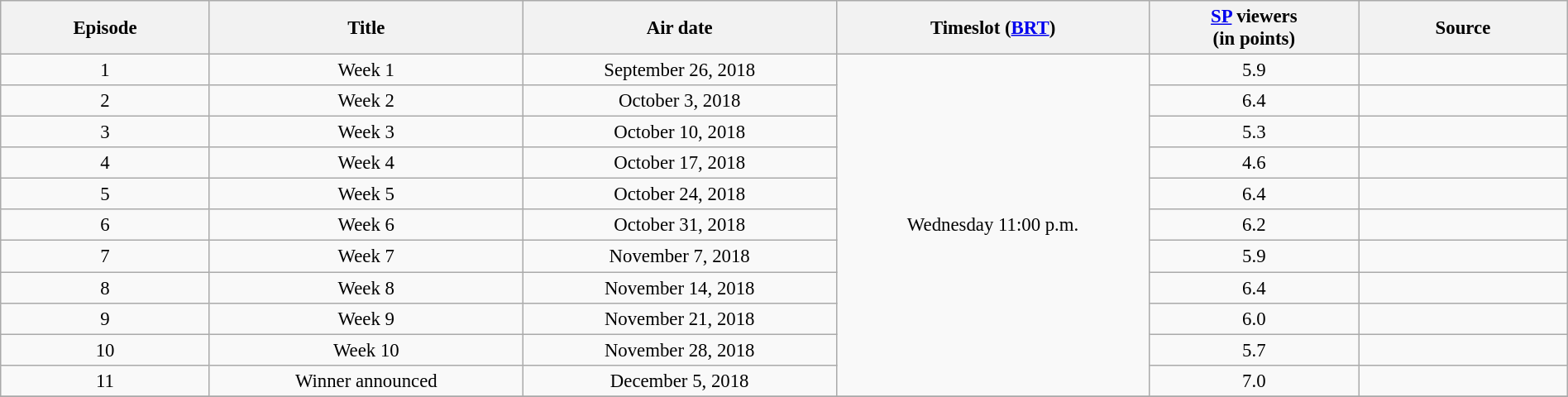<table class="wikitable sortable" style="text-align:center; font-size:95%; width: 100%">
<tr>
<th width="05.0%">Episode</th>
<th width="07.5%">Title</th>
<th width="07.5%">Air date</th>
<th width="07.5%">Timeslot (<a href='#'>BRT</a>)</th>
<th width="05.0%"><a href='#'>SP</a> viewers<br>(in points)</th>
<th width="05.0%">Source</th>
</tr>
<tr>
<td>1</td>
<td>Week 1</td>
<td>September 26, 2018</td>
<td rowspan=11>Wednesday 11:00 p.m.</td>
<td>5.9</td>
<td></td>
</tr>
<tr>
<td>2</td>
<td>Week 2</td>
<td>October 3, 2018</td>
<td>6.4</td>
<td></td>
</tr>
<tr>
<td>3</td>
<td>Week 3</td>
<td>October 10, 2018</td>
<td>5.3</td>
<td></td>
</tr>
<tr>
<td>4</td>
<td>Week 4</td>
<td>October 17, 2018</td>
<td>4.6</td>
<td></td>
</tr>
<tr>
<td>5</td>
<td>Week 5</td>
<td>October 24, 2018</td>
<td>6.4</td>
<td></td>
</tr>
<tr>
<td>6</td>
<td>Week 6</td>
<td>October 31, 2018</td>
<td>6.2</td>
<td></td>
</tr>
<tr>
<td>7</td>
<td>Week 7</td>
<td>November 7, 2018</td>
<td>5.9</td>
<td></td>
</tr>
<tr>
<td>8</td>
<td>Week 8</td>
<td>November 14, 2018</td>
<td>6.4</td>
<td></td>
</tr>
<tr>
<td>9</td>
<td>Week 9</td>
<td>November 21, 2018</td>
<td>6.0</td>
<td></td>
</tr>
<tr>
<td>10</td>
<td>Week 10</td>
<td>November 28, 2018</td>
<td>5.7</td>
<td></td>
</tr>
<tr>
<td>11</td>
<td>Winner announced</td>
<td>December 5, 2018</td>
<td>7.0</td>
<td></td>
</tr>
<tr>
</tr>
</table>
